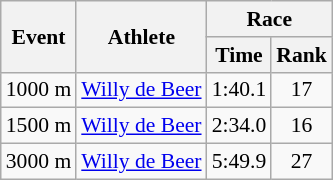<table class="wikitable" border="1" style="font-size:90%">
<tr>
<th rowspan=2>Event</th>
<th rowspan=2>Athlete</th>
<th colspan=2>Race</th>
</tr>
<tr>
<th>Time</th>
<th>Rank</th>
</tr>
<tr>
<td>1000 m</td>
<td><a href='#'>Willy de Beer</a></td>
<td align=center>1:40.1</td>
<td align=center>17</td>
</tr>
<tr>
<td>1500 m</td>
<td><a href='#'>Willy de Beer</a></td>
<td align=center>2:34.0</td>
<td align=center>16</td>
</tr>
<tr>
<td>3000 m</td>
<td><a href='#'>Willy de Beer</a></td>
<td align=center>5:49.9</td>
<td align=center>27</td>
</tr>
</table>
